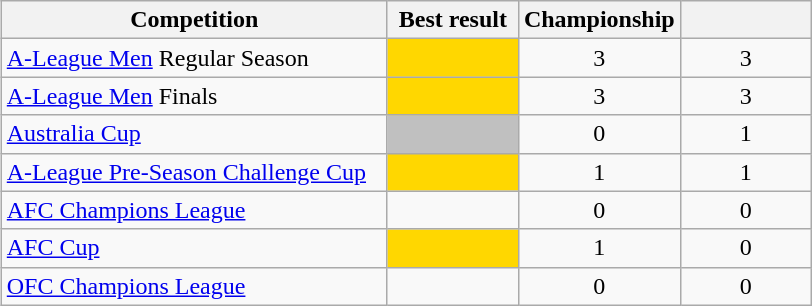<table class="wikitable sortable" style="text-align:center; margin-left:1em; float:right;">
<tr>
<th width=250>Competition</th>
<th width=80>Best result</th>
<th width=80>Championship</th>
<th width=80></th>
</tr>
<tr>
<td align="left"><a href='#'>A-League Men</a> Regular Season</td>
<td style="background:gold;"></td>
<td>3</td>
<td>3</td>
</tr>
<tr>
<td align="left"><a href='#'>A-League Men</a> Finals</td>
<td style="background:gold;"></td>
<td>3</td>
<td>3</td>
</tr>
<tr>
<td align="left"><a href='#'>Australia Cup</a></td>
<td style="background:silver;"></td>
<td>0</td>
<td>1</td>
</tr>
<tr>
<td align="left"><a href='#'>A-League Pre-Season Challenge Cup</a></td>
<td style="background:gold;"></td>
<td>1</td>
<td>1</td>
</tr>
<tr>
<td align="left"><a href='#'>AFC Champions League</a></td>
<td></td>
<td>0</td>
<td>0</td>
</tr>
<tr>
<td align="left"><a href='#'>AFC Cup</a></td>
<td style="background:gold;"></td>
<td>1</td>
<td>0</td>
</tr>
<tr>
<td align="left"><a href='#'>OFC Champions League</a></td>
<td></td>
<td>0</td>
<td>0</td>
</tr>
</table>
